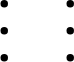<table>
<tr>
<td><br><ul><li></li><li></li><li></li></ul></td>
<td><br><ul><li></li><li></li><li></li></ul></td>
</tr>
</table>
